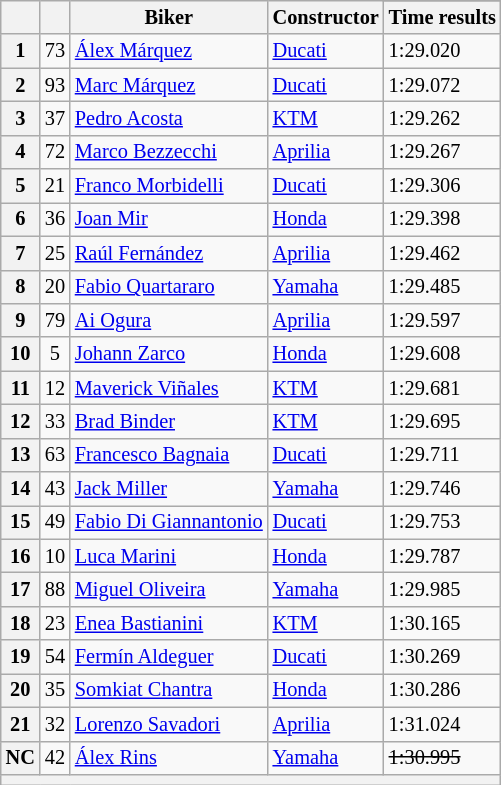<table class="wikitable sortable" style="font-size: 85%;">
<tr>
<th rowspan="2"></th>
<th rowspan="2"></th>
<th rowspan="2">Biker</th>
<th rowspan="2">Constructor</th>
</tr>
<tr>
<th scope="col">Time results</th>
</tr>
<tr>
<th scope="row">1</th>
<td align="center">73</td>
<td> <a href='#'>Álex Márquez</a></td>
<td><a href='#'>Ducati</a></td>
<td>1:29.020</td>
</tr>
<tr>
<th scope="row">2</th>
<td align="center">93</td>
<td> <a href='#'>Marc Márquez</a></td>
<td><a href='#'>Ducati</a></td>
<td>1:29.072</td>
</tr>
<tr>
<th scope="row">3</th>
<td align="center">37</td>
<td> <a href='#'>Pedro Acosta</a></td>
<td><a href='#'>KTM</a></td>
<td>1:29.262</td>
</tr>
<tr>
<th scope="row">4</th>
<td align="center">72</td>
<td> <a href='#'>Marco Bezzecchi</a></td>
<td><a href='#'>Aprilia</a></td>
<td>1:29.267</td>
</tr>
<tr>
<th scope="row">5</th>
<td align="center">21</td>
<td>  <a href='#'>Franco Morbidelli</a></td>
<td><a href='#'>Ducati</a></td>
<td>1:29.306</td>
</tr>
<tr>
<th scope="row">6</th>
<td align="center">36</td>
<td> <a href='#'>Joan Mir</a></td>
<td><a href='#'>Honda</a></td>
<td>1:29.398</td>
</tr>
<tr>
<th scope="row">7</th>
<td align="center">25</td>
<td> <a href='#'>Raúl Fernández</a></td>
<td><a href='#'>Aprilia</a></td>
<td>1:29.462</td>
</tr>
<tr>
<th scope="row">8</th>
<td align="center">20</td>
<td> <a href='#'>Fabio Quartararo</a></td>
<td><a href='#'>Yamaha</a></td>
<td>1:29.485</td>
</tr>
<tr>
<th scope="row">9</th>
<td align="center">79</td>
<td> <a href='#'>Ai Ogura</a></td>
<td><a href='#'>Aprilia</a></td>
<td>1:29.597</td>
</tr>
<tr>
<th scope="row">10</th>
<td align="center">5</td>
<td> <a href='#'>Johann Zarco</a></td>
<td><a href='#'>Honda</a></td>
<td>1:29.608</td>
</tr>
<tr>
<th scope="row">11</th>
<td align="center">12</td>
<td> <a href='#'>Maverick Viñales</a></td>
<td><a href='#'>KTM</a></td>
<td>1:29.681</td>
</tr>
<tr>
<th scope="row">12</th>
<td align="center">33</td>
<td> <a href='#'>Brad Binder</a></td>
<td><a href='#'>KTM</a></td>
<td>1:29.695</td>
</tr>
<tr>
<th scope="row">13</th>
<td align="center">63</td>
<td> <a href='#'>Francesco Bagnaia</a></td>
<td><a href='#'>Ducati</a></td>
<td>1:29.711</td>
</tr>
<tr>
<th scope="row">14</th>
<td align="center">43</td>
<td> <a href='#'>Jack Miller</a></td>
<td><a href='#'>Yamaha</a></td>
<td>1:29.746</td>
</tr>
<tr>
<th scope="row">15</th>
<td align="center">49</td>
<td> <a href='#'>Fabio Di Giannantonio</a></td>
<td><a href='#'>Ducati</a></td>
<td>1:29.753</td>
</tr>
<tr>
<th scope="row">16</th>
<td align="center">10</td>
<td> <a href='#'>Luca Marini</a></td>
<td><a href='#'>Honda</a></td>
<td>1:29.787</td>
</tr>
<tr>
<th scope="row">17</th>
<td align="center">88</td>
<td> <a href='#'>Miguel Oliveira</a></td>
<td><a href='#'>Yamaha</a></td>
<td>1:29.985</td>
</tr>
<tr>
<th scope="row">18</th>
<td align="center">23</td>
<td> <a href='#'>Enea Bastianini</a></td>
<td><a href='#'>KTM</a></td>
<td>1:30.165</td>
</tr>
<tr>
<th scope="row">19</th>
<td align="center">54</td>
<td> <a href='#'>Fermín Aldeguer</a></td>
<td><a href='#'>Ducati</a></td>
<td>1:30.269</td>
</tr>
<tr>
<th scope="row">20</th>
<td align="center">35</td>
<td> <a href='#'>Somkiat Chantra</a></td>
<td><a href='#'>Honda</a></td>
<td>1:30.286</td>
</tr>
<tr>
<th scope="row">21</th>
<td align="center">32</td>
<td> <a href='#'>Lorenzo Savadori</a></td>
<td><a href='#'>Aprilia</a></td>
<td>1:31.024</td>
</tr>
<tr>
<th scope="row">NC</th>
<td align="center">42</td>
<td> <a href='#'>Álex Rins</a></td>
<td><a href='#'>Yamaha</a></td>
<td><s>1:30.995</s></td>
</tr>
<tr>
<th colspan="7"></th>
</tr>
</table>
